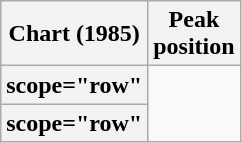<table class="wikitable plainrowheaders sortable">
<tr>
<th scope="col">Chart (1985)</th>
<th scope="col">Peak<br>position</th>
</tr>
<tr>
<th>scope="row" </th>
</tr>
<tr>
<th>scope="row" </th>
</tr>
</table>
